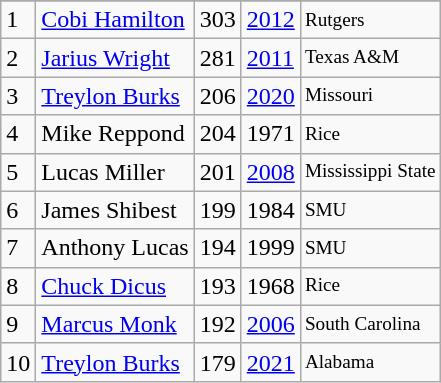<table class="wikitable">
<tr>
</tr>
<tr>
<td>1</td>
<td><a href='#'>Cobi Hamilton</a></td>
<td>303</td>
<td><a href='#'>2012</a></td>
<td style="font-size:80%;">Rutgers</td>
</tr>
<tr>
<td>2</td>
<td><a href='#'>Jarius Wright</a></td>
<td>281</td>
<td><a href='#'>2011</a></td>
<td style="font-size:80%;">Texas A&M</td>
</tr>
<tr>
<td>3</td>
<td><a href='#'>Treylon Burks</a></td>
<td>206</td>
<td><a href='#'>2020</a></td>
<td style="font-size:80%;">Missouri</td>
</tr>
<tr>
<td>4</td>
<td>Mike Reppond</td>
<td>204</td>
<td>1971</td>
<td style="font-size:80%;">Rice</td>
</tr>
<tr>
<td>5</td>
<td>Lucas Miller</td>
<td>201</td>
<td><a href='#'>2008</a></td>
<td style="font-size:80%;">Mississippi State</td>
</tr>
<tr>
<td>6</td>
<td>James Shibest</td>
<td>199</td>
<td>1984</td>
<td style="font-size:80%;">SMU</td>
</tr>
<tr>
<td>7</td>
<td>Anthony Lucas</td>
<td>194</td>
<td>1999</td>
<td style="font-size:80%;">SMU</td>
</tr>
<tr>
<td>8</td>
<td><a href='#'>Chuck Dicus</a></td>
<td>193</td>
<td>1968</td>
<td style="font-size:80%;">Rice</td>
</tr>
<tr>
<td>9</td>
<td><a href='#'>Marcus Monk</a></td>
<td>192</td>
<td><a href='#'>2006</a></td>
<td style="font-size:80%;">South Carolina</td>
</tr>
<tr>
<td>10</td>
<td><a href='#'>Treylon Burks</a></td>
<td>179</td>
<td><a href='#'>2021</a></td>
<td style="font-size:80%;">Alabama</td>
</tr>
</table>
